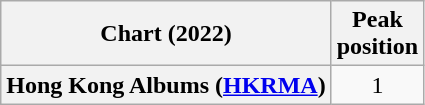<table class="wikitable plainrowheaders" style="text-align:center">
<tr>
<th scope="col">Chart (2022)</th>
<th scope="col">Peak<br>position</th>
</tr>
<tr>
<th scope="row">Hong Kong Albums (<a href='#'>HKRMA</a>)</th>
<td>1</td>
</tr>
</table>
